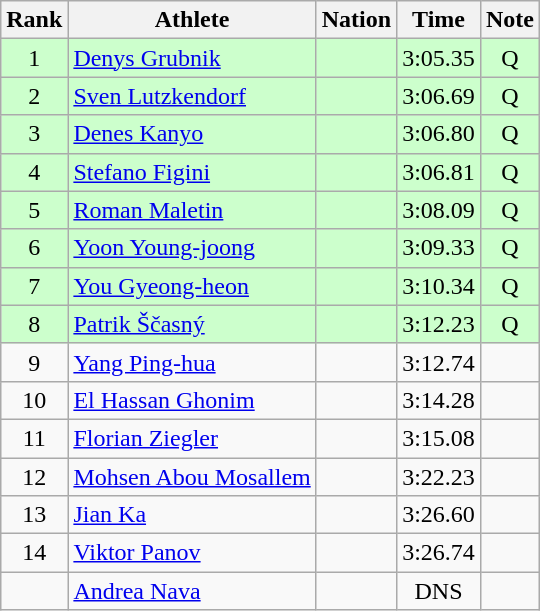<table class="wikitable sortable" style="text-align:center">
<tr>
<th>Rank</th>
<th>Athlete</th>
<th>Nation</th>
<th>Time</th>
<th>Note</th>
</tr>
<tr bgcolor=ccffcc>
<td>1</td>
<td align=left><a href='#'>Denys Grubnik</a></td>
<td align=left></td>
<td>3:05.35</td>
<td>Q</td>
</tr>
<tr bgcolor=ccffcc>
<td>2</td>
<td align=left><a href='#'>Sven Lutzkendorf</a></td>
<td align=left></td>
<td>3:06.69</td>
<td>Q</td>
</tr>
<tr bgcolor=ccffcc>
<td>3</td>
<td align=left><a href='#'>Denes Kanyo</a></td>
<td align=left></td>
<td>3:06.80</td>
<td>Q</td>
</tr>
<tr bgcolor=ccffcc>
<td>4</td>
<td align=left><a href='#'>Stefano Figini</a></td>
<td align=left></td>
<td>3:06.81</td>
<td>Q</td>
</tr>
<tr bgcolor=ccffcc>
<td>5</td>
<td align=left><a href='#'>Roman Maletin</a></td>
<td align=left></td>
<td>3:08.09</td>
<td>Q</td>
</tr>
<tr bgcolor=ccffcc>
<td>6</td>
<td align=left><a href='#'>Yoon Young-joong</a></td>
<td align=left></td>
<td>3:09.33</td>
<td>Q</td>
</tr>
<tr bgcolor=ccffcc>
<td>7</td>
<td align=left><a href='#'>You Gyeong-heon</a></td>
<td align=left></td>
<td>3:10.34</td>
<td>Q</td>
</tr>
<tr bgcolor=ccffcc>
<td>8</td>
<td align=left><a href='#'>Patrik Ščasný</a></td>
<td align=left></td>
<td>3:12.23</td>
<td>Q</td>
</tr>
<tr>
<td>9</td>
<td align=left><a href='#'>Yang Ping-hua</a></td>
<td align=left></td>
<td>3:12.74</td>
<td></td>
</tr>
<tr>
<td>10</td>
<td align=left><a href='#'>El Hassan Ghonim</a></td>
<td align=left></td>
<td>3:14.28</td>
<td></td>
</tr>
<tr>
<td>11</td>
<td align=left><a href='#'>Florian Ziegler</a></td>
<td align=left></td>
<td>3:15.08</td>
<td></td>
</tr>
<tr>
<td>12</td>
<td align=left><a href='#'>Mohsen Abou Mosallem</a></td>
<td align=left></td>
<td>3:22.23</td>
<td></td>
</tr>
<tr>
<td>13</td>
<td align=left><a href='#'>Jian Ka</a></td>
<td align=left></td>
<td>3:26.60</td>
<td></td>
</tr>
<tr>
<td>14</td>
<td align=left><a href='#'>Viktor Panov</a></td>
<td align=left></td>
<td>3:26.74</td>
<td></td>
</tr>
<tr>
<td></td>
<td align=left><a href='#'>Andrea Nava</a></td>
<td align=left></td>
<td>DNS</td>
<td></td>
</tr>
</table>
